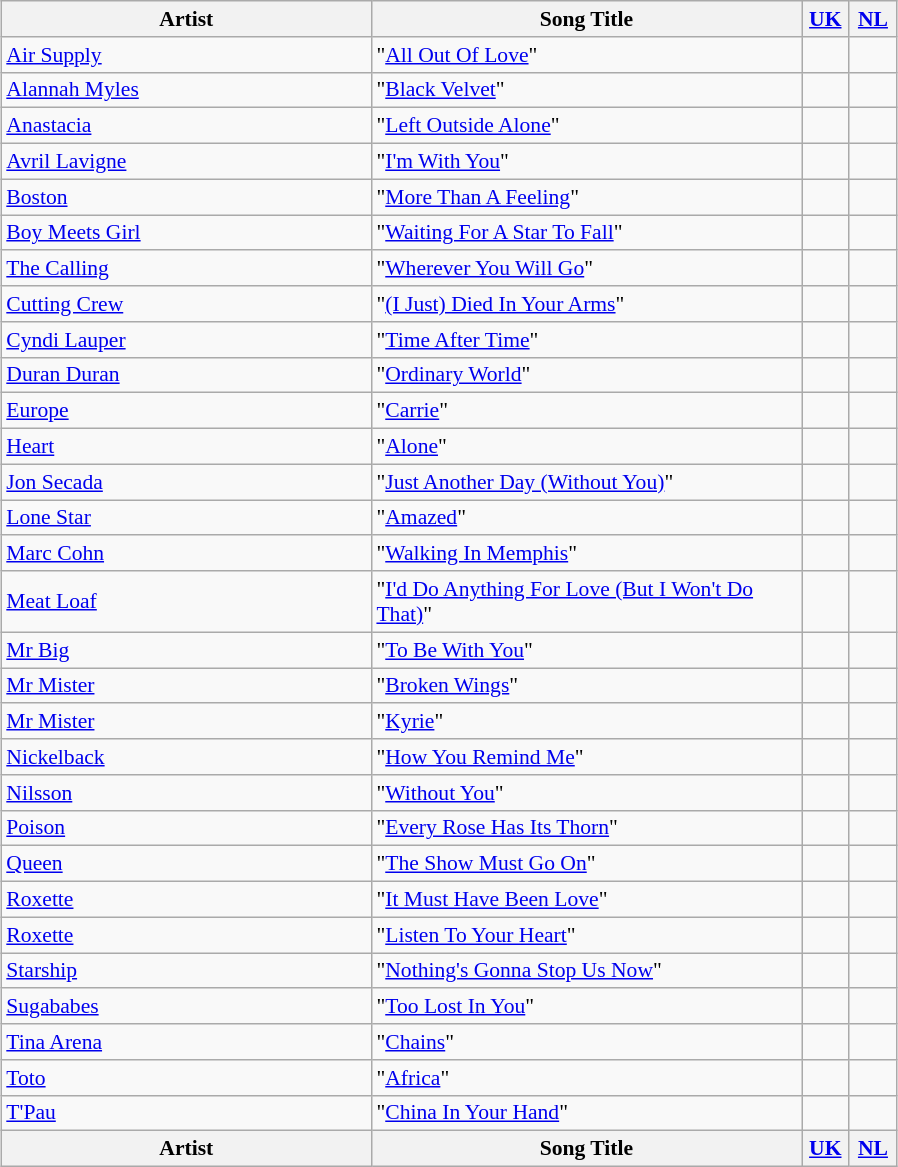<table class="wikitable sortable" style="font-size:90%; text-align:left; margin: 5px;">
<tr>
<th style="width:240px;">Artist</th>
<th style="width:280px;">Song Title</th>
<th width=25px><a href='#'>UK</a></th>
<th width=25px><a href='#'>NL</a></th>
</tr>
<tr>
<td><a href='#'>Air Supply</a></td>
<td>"<a href='#'>All Out Of Love</a>"</td>
<td></td>
<td></td>
</tr>
<tr>
<td><a href='#'>Alannah Myles</a></td>
<td>"<a href='#'>Black Velvet</a>"</td>
<td></td>
<td></td>
</tr>
<tr>
<td><a href='#'>Anastacia</a></td>
<td>"<a href='#'>Left Outside Alone</a>"</td>
<td></td>
<td></td>
</tr>
<tr>
<td><a href='#'>Avril Lavigne</a></td>
<td>"<a href='#'>I'm With You</a>"</td>
<td></td>
<td></td>
</tr>
<tr>
<td><a href='#'>Boston</a></td>
<td>"<a href='#'>More Than A Feeling</a>"</td>
<td></td>
<td></td>
</tr>
<tr>
<td><a href='#'>Boy Meets Girl</a></td>
<td>"<a href='#'>Waiting For A Star To Fall</a>"</td>
<td></td>
<td></td>
</tr>
<tr>
<td><a href='#'>The Calling</a></td>
<td>"<a href='#'>Wherever You Will Go</a>"</td>
<td></td>
<td></td>
</tr>
<tr>
<td><a href='#'>Cutting Crew</a></td>
<td>"<a href='#'>(I Just) Died In Your Arms</a>"</td>
<td></td>
<td></td>
</tr>
<tr>
<td><a href='#'>Cyndi Lauper</a></td>
<td>"<a href='#'>Time After Time</a>"</td>
<td></td>
<td></td>
</tr>
<tr>
<td><a href='#'>Duran Duran</a></td>
<td>"<a href='#'>Ordinary World</a>"</td>
<td></td>
<td></td>
</tr>
<tr>
<td><a href='#'>Europe</a></td>
<td>"<a href='#'>Carrie</a>"</td>
<td></td>
<td></td>
</tr>
<tr>
<td><a href='#'>Heart</a></td>
<td>"<a href='#'>Alone</a>"</td>
<td></td>
<td></td>
</tr>
<tr>
<td><a href='#'>Jon Secada</a></td>
<td>"<a href='#'>Just Another Day (Without You)</a>"</td>
<td></td>
<td></td>
</tr>
<tr>
<td><a href='#'>Lone Star</a></td>
<td>"<a href='#'>Amazed</a>"</td>
<td></td>
<td></td>
</tr>
<tr>
<td><a href='#'>Marc Cohn</a></td>
<td>"<a href='#'>Walking In Memphis</a>"</td>
<td></td>
<td></td>
</tr>
<tr>
<td><a href='#'>Meat Loaf</a></td>
<td>"<a href='#'>I'd Do Anything For Love (But I Won't Do That)</a>"</td>
<td></td>
<td></td>
</tr>
<tr>
<td><a href='#'>Mr Big</a></td>
<td>"<a href='#'>To Be With You</a>"</td>
<td></td>
<td></td>
</tr>
<tr>
<td><a href='#'>Mr Mister</a></td>
<td>"<a href='#'>Broken Wings</a>"</td>
<td></td>
<td></td>
</tr>
<tr>
<td><a href='#'>Mr Mister</a></td>
<td>"<a href='#'>Kyrie</a>"</td>
<td></td>
<td></td>
</tr>
<tr>
<td><a href='#'>Nickelback</a></td>
<td>"<a href='#'>How You Remind Me</a>"</td>
<td></td>
<td></td>
</tr>
<tr>
<td><a href='#'>Nilsson</a></td>
<td>"<a href='#'>Without You</a>"</td>
<td></td>
<td></td>
</tr>
<tr>
<td><a href='#'>Poison</a></td>
<td>"<a href='#'>Every Rose Has Its Thorn</a>"</td>
<td></td>
<td></td>
</tr>
<tr>
<td><a href='#'>Queen</a></td>
<td>"<a href='#'>The Show Must Go On</a>"</td>
<td></td>
<td></td>
</tr>
<tr>
<td><a href='#'>Roxette</a></td>
<td>"<a href='#'>It Must Have Been Love</a>"</td>
<td></td>
<td></td>
</tr>
<tr>
<td><a href='#'>Roxette</a></td>
<td>"<a href='#'>Listen To Your Heart</a>"</td>
<td></td>
<td></td>
</tr>
<tr>
<td><a href='#'>Starship</a></td>
<td>"<a href='#'>Nothing's Gonna Stop Us Now</a>"</td>
<td></td>
<td></td>
</tr>
<tr>
<td><a href='#'>Sugababes</a></td>
<td>"<a href='#'>Too Lost In You</a>"</td>
<td></td>
<td></td>
</tr>
<tr>
<td><a href='#'>Tina Arena</a></td>
<td>"<a href='#'>Chains</a>"</td>
<td></td>
<td></td>
</tr>
<tr>
<td><a href='#'>Toto</a></td>
<td>"<a href='#'>Africa</a>"</td>
<td></td>
<td></td>
</tr>
<tr>
<td><a href='#'>T'Pau</a></td>
<td>"<a href='#'>China In Your Hand</a>"</td>
<td></td>
<td></td>
</tr>
<tr class="sortbottom">
<th>Artist</th>
<th>Song Title</th>
<th><a href='#'>UK</a></th>
<th><a href='#'>NL</a></th>
</tr>
</table>
